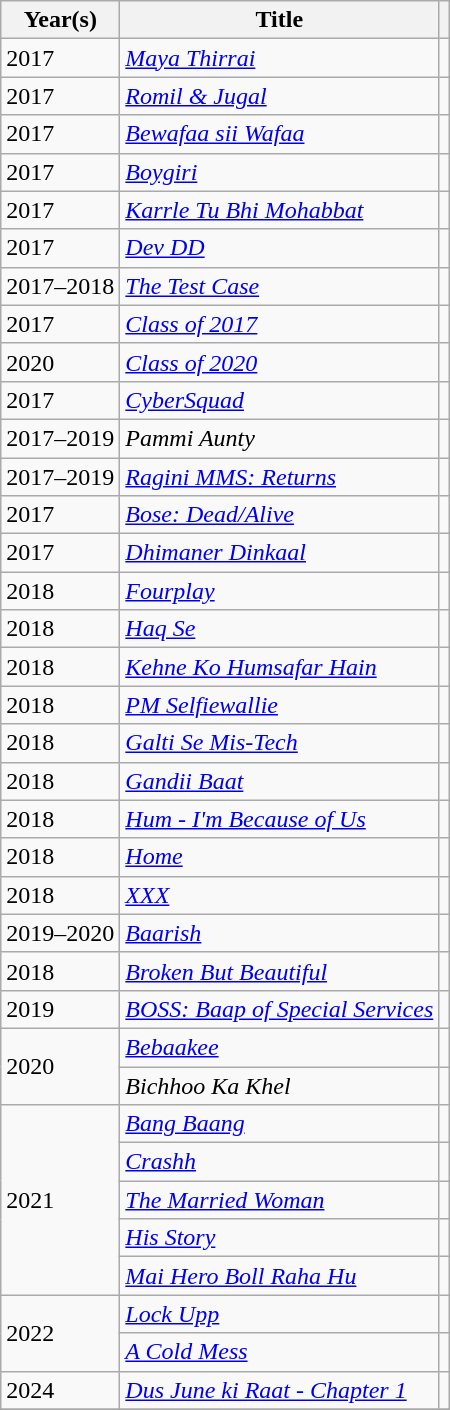<table class="wikitable">
<tr>
<th scope="col">Year(s)</th>
<th scope="col">Title</th>
<th scope="col" class="unsortable"></th>
</tr>
<tr>
<td>2017</td>
<td><em><a href='#'>Maya Thirrai</a></em></td>
<td></td>
</tr>
<tr>
<td>2017</td>
<td><em><a href='#'>Romil & Jugal</a></em></td>
<td></td>
</tr>
<tr>
<td>2017</td>
<td><em><a href='#'>Bewafaa sii Wafaa</a></em></td>
<td></td>
</tr>
<tr>
<td>2017</td>
<td><em><a href='#'>Boygiri</a></em></td>
<td></td>
</tr>
<tr>
<td>2017</td>
<td><em><a href='#'>Karrle Tu Bhi Mohabbat</a></em></td>
<td></td>
</tr>
<tr>
<td>2017</td>
<td><em><a href='#'>Dev DD</a></em></td>
<td></td>
</tr>
<tr>
<td>2017–2018</td>
<td><em><a href='#'>The Test Case</a></em></td>
<td></td>
</tr>
<tr>
<td>2017</td>
<td><em><a href='#'>Class of 2017</a></em></td>
<td></td>
</tr>
<tr>
<td>2020</td>
<td><em><a href='#'>Class of 2020</a></em></td>
<td></td>
</tr>
<tr>
<td>2017</td>
<td><em><a href='#'>CyberSquad</a></em></td>
<td></td>
</tr>
<tr>
<td>2017–2019</td>
<td><em>Pammi Aunty</em></td>
<td></td>
</tr>
<tr>
<td>2017–2019</td>
<td><em><a href='#'>Ragini MMS: Returns</a></em></td>
<td></td>
</tr>
<tr>
<td>2017</td>
<td><em><a href='#'>Bose: Dead/Alive</a></em></td>
<td></td>
</tr>
<tr>
<td>2017</td>
<td><em><a href='#'>Dhimaner Dinkaal</a></em></td>
<td></td>
</tr>
<tr>
<td>2018</td>
<td><em><a href='#'>Fourplay</a></em></td>
<td></td>
</tr>
<tr>
<td>2018</td>
<td><em><a href='#'>Haq Se</a></em></td>
<td></td>
</tr>
<tr>
<td>2018</td>
<td><em><a href='#'>Kehne Ko Humsafar Hain</a></em></td>
<td></td>
</tr>
<tr>
<td>2018</td>
<td><em><a href='#'>PM Selfiewallie</a></em></td>
<td></td>
</tr>
<tr>
<td>2018</td>
<td><em><a href='#'>Galti Se Mis-Tech</a></em></td>
<td></td>
</tr>
<tr>
<td>2018</td>
<td><em><a href='#'>Gandii Baat</a></em></td>
<td></td>
</tr>
<tr>
<td>2018</td>
<td><em><a href='#'>Hum - I'm Because of Us</a></em></td>
<td></td>
</tr>
<tr>
<td>2018</td>
<td><em><a href='#'>Home</a></em></td>
<td></td>
</tr>
<tr>
<td>2018</td>
<td><em><a href='#'>XXX</a></em></td>
<td></td>
</tr>
<tr>
<td>2019–2020</td>
<td><em><a href='#'>Baarish</a></em></td>
<td></td>
</tr>
<tr>
<td>2018</td>
<td><em><a href='#'>Broken But Beautiful</a></em></td>
<td></td>
</tr>
<tr>
<td>2019</td>
<td><em><a href='#'>BOSS: Baap of Special Services</a></em></td>
<td></td>
</tr>
<tr>
<td rowspan="2">2020</td>
<td><em><a href='#'>Bebaakee</a></em></td>
<td></td>
</tr>
<tr>
<td><em>Bichhoo Ka Khel</em></td>
<td></td>
</tr>
<tr>
<td rowspan="5">2021</td>
<td><em><a href='#'>Bang Baang</a></em></td>
<td></td>
</tr>
<tr>
<td><em><a href='#'>Crashh</a></em></td>
<td></td>
</tr>
<tr>
<td><em><a href='#'>The Married Woman</a></em></td>
<td></td>
</tr>
<tr>
<td><em><a href='#'>His Story</a></em></td>
<td></td>
</tr>
<tr>
<td><em><a href='#'>Mai Hero Boll Raha Hu</a></em></td>
<td></td>
</tr>
<tr>
<td rowspan="2">2022</td>
<td><em><a href='#'>Lock Upp</a></em></td>
<td></td>
</tr>
<tr>
<td><em><a href='#'>A Cold Mess</a></em></td>
<td></td>
</tr>
<tr>
<td>2024</td>
<td><em><a href='#'>Dus June ki Raat - Chapter 1</a></em></td>
<td></td>
</tr>
<tr>
</tr>
</table>
